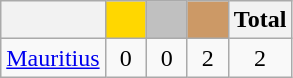<table class="wikitable">
<tr>
<th></th>
<th style="background-color:gold">        </th>
<th style="background-color:silver">      </th>
<th style="background-color:#CC9966">      </th>
<th>Total</th>
</tr>
<tr align="center">
<td> <a href='#'>Mauritius</a></td>
<td>0</td>
<td>0</td>
<td>2</td>
<td>2</td>
</tr>
</table>
